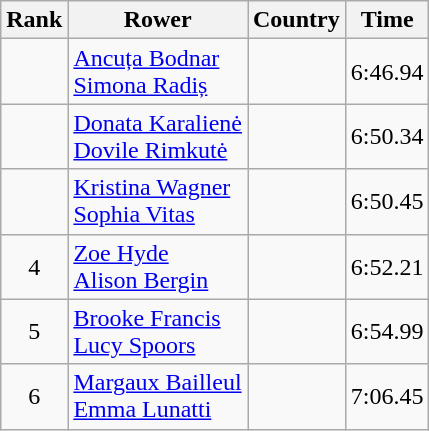<table class="wikitable" style="text-align:center">
<tr>
<th>Rank</th>
<th>Rower</th>
<th>Country</th>
<th>Time</th>
</tr>
<tr>
<td></td>
<td align="left"><a href='#'>Ancuța Bodnar</a><br><a href='#'>Simona Radiș</a></td>
<td align="left"></td>
<td>6:46.94</td>
</tr>
<tr>
<td></td>
<td align="left"><a href='#'>Donata Karalienė</a><br><a href='#'>Dovile Rimkutė</a></td>
<td align="left"></td>
<td>6:50.34</td>
</tr>
<tr>
<td></td>
<td align="left"><a href='#'>Kristina Wagner</a><br><a href='#'>Sophia Vitas</a></td>
<td align="left"></td>
<td>6:50.45</td>
</tr>
<tr>
<td>4</td>
<td align="left"><a href='#'>Zoe Hyde</a><br><a href='#'>Alison Bergin</a></td>
<td align="left"></td>
<td>6:52.21</td>
</tr>
<tr>
<td>5</td>
<td align="left"><a href='#'>Brooke Francis</a><br><a href='#'>Lucy Spoors</a></td>
<td align="left"></td>
<td>6:54.99</td>
</tr>
<tr>
<td>6</td>
<td align="left"><a href='#'>Margaux Bailleul</a><br><a href='#'>Emma Lunatti</a></td>
<td align="left"></td>
<td>7:06.45</td>
</tr>
</table>
